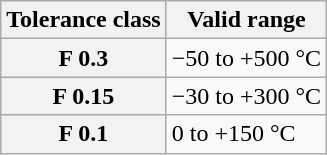<table class="wikitable">
<tr>
<th>Tolerance class</th>
<th>Valid range</th>
</tr>
<tr>
<th>F 0.3</th>
<td>−50 to +500 °C</td>
</tr>
<tr>
<th>F 0.15</th>
<td>−30 to +300 °C</td>
</tr>
<tr>
<th>F 0.1</th>
<td>0 to +150 °C</td>
</tr>
</table>
